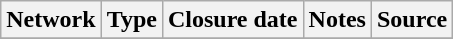<table class="wikitable sortable">
<tr>
<th>Network</th>
<th>Type</th>
<th>Closure date</th>
<th>Notes</th>
<th>Source</th>
</tr>
<tr>
</tr>
</table>
